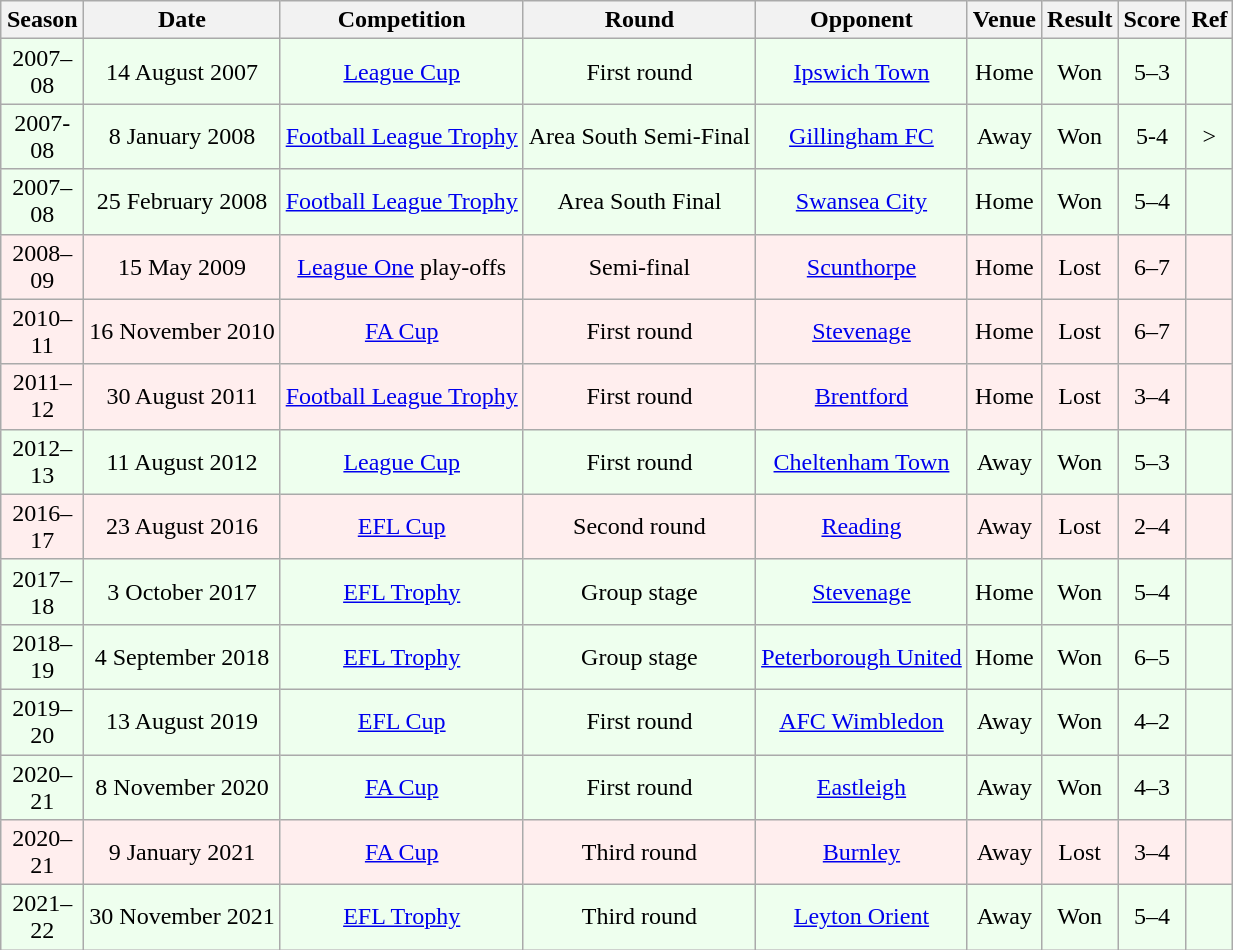<table class="wikitable " style="text-align: center;">
<tr>
<th style="width: 3em;">Season</th>
<th>Date</th>
<th>Competition</th>
<th>Round</th>
<th>Opponent</th>
<th>Venue</th>
<th>Result</th>
<th>Score</th>
<th>Ref</th>
</tr>
<tr bgcolor = "#EEFFEE">
<td>2007–08</td>
<td>14 August 2007</td>
<td><a href='#'>League Cup</a></td>
<td>First round</td>
<td><a href='#'>Ipswich Town</a></td>
<td>Home</td>
<td>Won</td>
<td>5–3</td>
<td></td>
</tr>
<tr bgcolor = "#EEFFEE">
<td>2007-08</td>
<td>8 January 2008</td>
<td><a href='#'>Football League Trophy</a></td>
<td>Area South Semi-Final</td>
<td><a href='#'>Gillingham FC</a></td>
<td>Away</td>
<td>Won</td>
<td>5-4</td>
<td>></td>
</tr>
<tr bgcolor = "#EEFFEE">
<td>2007–08</td>
<td>25 February 2008</td>
<td><a href='#'>Football League Trophy</a></td>
<td>Area South Final</td>
<td><a href='#'>Swansea City</a></td>
<td>Home</td>
<td>Won</td>
<td>5–4</td>
<td></td>
</tr>
<tr bgcolor = "#FFEEEE">
<td>2008–09</td>
<td>15 May 2009</td>
<td><a href='#'>League One</a> play-offs</td>
<td>Semi-final</td>
<td><a href='#'>Scunthorpe</a></td>
<td>Home</td>
<td>Lost</td>
<td>6–7</td>
<td></td>
</tr>
<tr bgcolor = "#FFEEEE">
<td>2010–11</td>
<td>16 November 2010</td>
<td><a href='#'>FA Cup</a></td>
<td>First round</td>
<td><a href='#'>Stevenage</a></td>
<td>Home</td>
<td>Lost</td>
<td>6–7</td>
<td></td>
</tr>
<tr bgcolor = "#FFEEEE">
<td>2011–12</td>
<td>30 August 2011</td>
<td><a href='#'>Football League Trophy</a></td>
<td>First round</td>
<td><a href='#'>Brentford</a></td>
<td>Home</td>
<td>Lost</td>
<td>3–4</td>
<td></td>
</tr>
<tr bgcolor = "#EEFFEE">
<td>2012–13</td>
<td>11 August 2012</td>
<td><a href='#'>League Cup</a></td>
<td>First round</td>
<td><a href='#'>Cheltenham Town</a></td>
<td>Away</td>
<td>Won</td>
<td>5–3</td>
<td></td>
</tr>
<tr bgcolor = "#FFEEEE">
<td>2016–17</td>
<td>23 August 2016</td>
<td><a href='#'>EFL Cup</a></td>
<td>Second round</td>
<td><a href='#'>Reading</a></td>
<td>Away</td>
<td>Lost</td>
<td>2–4</td>
<td></td>
</tr>
<tr bgcolor = "#EEFFEE">
<td>2017–18</td>
<td>3 October 2017</td>
<td><a href='#'>EFL Trophy</a></td>
<td>Group stage</td>
<td><a href='#'>Stevenage</a></td>
<td>Home</td>
<td>Won</td>
<td>5–4</td>
<td></td>
</tr>
<tr bgcolor = "#EEFFEE">
<td>2018–19</td>
<td>4 September 2018</td>
<td><a href='#'>EFL Trophy</a></td>
<td>Group stage</td>
<td><a href='#'>Peterborough United</a></td>
<td>Home</td>
<td>Won</td>
<td>6–5</td>
<td></td>
</tr>
<tr bgcolor = "#EEFFEE">
<td>2019–20</td>
<td>13 August 2019</td>
<td><a href='#'>EFL Cup</a></td>
<td>First round</td>
<td><a href='#'>AFC Wimbledon</a></td>
<td>Away</td>
<td>Won</td>
<td>4–2</td>
<td></td>
</tr>
<tr bgcolor = "#EEFFEE">
<td>2020–21</td>
<td>8 November 2020</td>
<td><a href='#'>FA Cup</a></td>
<td>First round</td>
<td><a href='#'>Eastleigh</a></td>
<td>Away</td>
<td>Won</td>
<td>4–3</td>
<td></td>
</tr>
<tr bgcolor = "#FFEEEE">
<td>2020–21</td>
<td>9 January 2021</td>
<td><a href='#'>FA Cup</a></td>
<td>Third round</td>
<td><a href='#'>Burnley</a></td>
<td>Away</td>
<td>Lost</td>
<td>3–4</td>
<td></td>
</tr>
<tr bgcolor = "#EEFFEE">
<td>2021–22</td>
<td>30 November 2021</td>
<td><a href='#'>EFL Trophy</a></td>
<td>Third round</td>
<td><a href='#'>Leyton Orient</a></td>
<td>Away</td>
<td>Won</td>
<td>5–4</td>
<td></td>
</tr>
</table>
